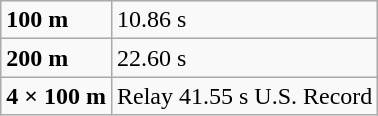<table class="wikitable">
<tr>
<td><strong>100 m</strong></td>
<td>10.86 s</td>
</tr>
<tr>
<td><strong>200 m</strong></td>
<td>22.60 s</td>
</tr>
<tr>
<td><strong>4 × 100 m</strong></td>
<td>Relay 41.55 s U.S. Record</td>
</tr>
</table>
